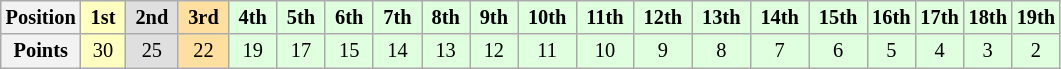<table class="wikitable" style="font-size:85%; text-align:center">
<tr>
<th>Position</th>
<td style="background:#FFFFBF;"> <strong>1st</strong> </td>
<td style="background:#DFDFDF;"> <strong>2nd</strong> </td>
<td style="background:#FFDF9F;"> <strong>3rd</strong> </td>
<td style="background:#DFFFDF;"> <strong>4th</strong> </td>
<td style="background:#DFFFDF;"> <strong>5th</strong> </td>
<td style="background:#DFFFDF;"> <strong>6th</strong> </td>
<td style="background:#DFFFDF;"> <strong>7th</strong> </td>
<td style="background:#DFFFDF;"> <strong>8th</strong> </td>
<td style="background:#DFFFDF;"> <strong>9th</strong> </td>
<td style="background:#DFFFDF;"> <strong>10th</strong> </td>
<td style="background:#DFFFDF;"> <strong>11th</strong> </td>
<td style="background:#DFFFDF;"> <strong>12th</strong> </td>
<td style="background:#DFFFDF;"> <strong>13th</strong> </td>
<td style="background:#DFFFDF;"> <strong>14th</strong> </td>
<td style="background:#DFFFDF;"> <strong>15th</strong> </td>
<td style="background:#DFFFDF;"><strong>16th</strong></td>
<td style="background:#DFFFDF;"><strong>17th</strong></td>
<td style="background:#DFFFDF;"><strong>18th</strong></td>
<td style="background:#DFFFDF;"><strong>19th</strong></td>
</tr>
<tr>
<th>Points</th>
<td style="background:#FFFFBF;">30</td>
<td style="background:#DFDFDF;">25</td>
<td style="background:#FFDF9F;">22</td>
<td style="background:#DFFFDF;">19</td>
<td style="background:#DFFFDF;">17</td>
<td style="background:#DFFFDF;">15</td>
<td style="background:#DFFFDF;">14</td>
<td style="background:#DFFFDF;">13</td>
<td style="background:#DFFFDF;">12</td>
<td style="background:#DFFFDF;">11</td>
<td style="background:#DFFFDF;">10</td>
<td style="background:#DFFFDF;">9</td>
<td style="background:#DFFFDF;">8</td>
<td style="background:#DFFFDF;">7</td>
<td style="background:#DFFFDF;">6</td>
<td style="background:#DFFFDF;">5</td>
<td style="background:#DFFFDF;">4</td>
<td style="background:#DFFFDF;">3</td>
<td style="background:#DFFFDF;">2</td>
</tr>
</table>
